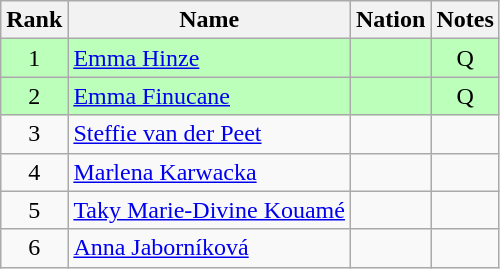<table class="wikitable sortable" style="text-align:center">
<tr>
<th>Rank</th>
<th>Name</th>
<th>Nation</th>
<th>Notes</th>
</tr>
<tr bgcolor=bbffbb>
<td>1</td>
<td align=left><a href='#'>Emma Hinze</a></td>
<td align=left></td>
<td>Q</td>
</tr>
<tr bgcolor=bbffbb>
<td>2</td>
<td align=left><a href='#'>Emma Finucane</a></td>
<td align=left></td>
<td>Q</td>
</tr>
<tr>
<td>3</td>
<td align=left><a href='#'>Steffie van der Peet</a></td>
<td align=left></td>
<td></td>
</tr>
<tr>
<td>4</td>
<td align=left><a href='#'>Marlena Karwacka</a></td>
<td align=left></td>
<td></td>
</tr>
<tr>
<td>5</td>
<td align=left><a href='#'>Taky Marie-Divine Kouamé</a></td>
<td align=left></td>
<td></td>
</tr>
<tr>
<td>6</td>
<td align=left><a href='#'>Anna Jaborníková</a></td>
<td align=left></td>
<td></td>
</tr>
</table>
